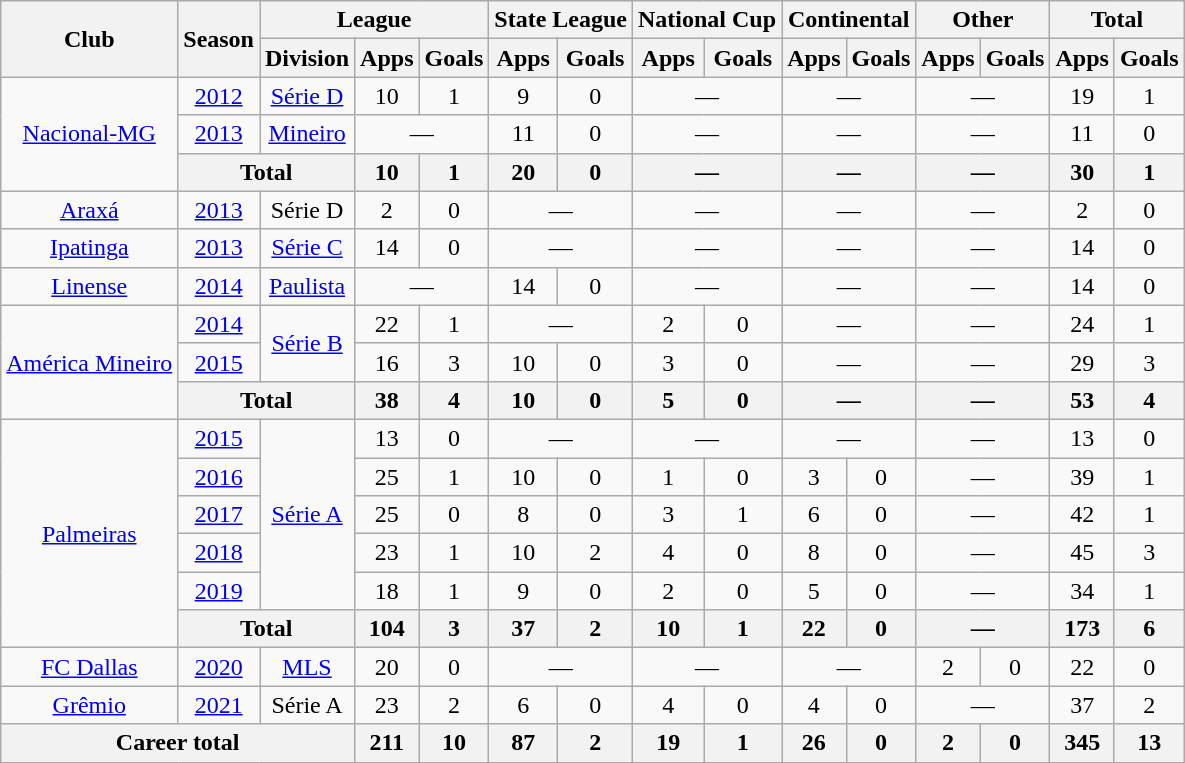<table class="wikitable" style="text-align: center;">
<tr>
<th rowspan="2">Club</th>
<th rowspan="2">Season</th>
<th colspan="3">League</th>
<th colspan="2">State League</th>
<th colspan="2">National Cup</th>
<th colspan="2">Continental</th>
<th colspan="2">Other</th>
<th colspan="2">Total</th>
</tr>
<tr>
<th>Division</th>
<th>Apps</th>
<th>Goals</th>
<th>Apps</th>
<th>Goals</th>
<th>Apps</th>
<th>Goals</th>
<th>Apps</th>
<th>Goals</th>
<th>Apps</th>
<th>Goals</th>
<th>Apps</th>
<th>Goals<br></th>
</tr>
<tr>
<td rowspan="3" valign="center"><a href='#'>Nacional-MG</a></td>
<td><a href='#'>2012</a></td>
<td><a href='#'>Série D</a></td>
<td>10</td>
<td>1</td>
<td>9</td>
<td>0</td>
<td colspan="2">—</td>
<td colspan="2">—</td>
<td colspan="2">—</td>
<td>19</td>
<td>1</td>
</tr>
<tr>
<td><a href='#'>2013</a></td>
<td><a href='#'>Mineiro</a></td>
<td colspan="2">—</td>
<td>11</td>
<td>0</td>
<td colspan="2">—</td>
<td colspan="2">—</td>
<td colspan="2">—</td>
<td>11</td>
<td>0</td>
</tr>
<tr>
<th colspan="2">Total</th>
<th>10</th>
<th>1</th>
<th>20</th>
<th>0</th>
<th colspan="2">—</th>
<th colspan="2">—</th>
<th colspan="2">—</th>
<th>30</th>
<th>1</th>
</tr>
<tr>
<td><a href='#'>Araxá</a></td>
<td><a href='#'>2013</a></td>
<td>Série D</td>
<td>2</td>
<td>0</td>
<td colspan="2">—</td>
<td colspan="2">—</td>
<td colspan="2">—</td>
<td colspan="2">—</td>
<td>2</td>
<td>0</td>
</tr>
<tr>
<td><a href='#'>Ipatinga</a></td>
<td><a href='#'>2013</a></td>
<td><a href='#'>Série C</a></td>
<td>14</td>
<td>0</td>
<td colspan="2">—</td>
<td colspan="2">—</td>
<td colspan="2">—</td>
<td colspan="2">—</td>
<td>14</td>
<td>0</td>
</tr>
<tr>
<td><a href='#'>Linense</a></td>
<td><a href='#'>2014</a></td>
<td><a href='#'>Paulista</a></td>
<td colspan="2">—</td>
<td>14</td>
<td>0</td>
<td colspan="2">—</td>
<td colspan="2">—</td>
<td colspan="2">—</td>
<td>14</td>
<td>0</td>
</tr>
<tr>
<td rowspan="3" valign="center"><a href='#'>América Mineiro</a></td>
<td><a href='#'>2014</a></td>
<td rowspan="2"><a href='#'>Série B</a></td>
<td>22</td>
<td>1</td>
<td colspan="2">—</td>
<td>2</td>
<td>0</td>
<td colspan="2">—</td>
<td colspan="2">—</td>
<td>24</td>
<td>1</td>
</tr>
<tr>
<td><a href='#'>2015</a></td>
<td>16</td>
<td>3</td>
<td>10</td>
<td>0</td>
<td>3</td>
<td>0</td>
<td colspan="2">—</td>
<td colspan="2">—</td>
<td>29</td>
<td>3</td>
</tr>
<tr>
<th colspan="2">Total</th>
<th>38</th>
<th>4</th>
<th>10</th>
<th>0</th>
<th>5</th>
<th>0</th>
<th colspan="2">—</th>
<th colspan="2">—</th>
<th>53</th>
<th>4</th>
</tr>
<tr>
<td rowspan="6" valign="center"><a href='#'>Palmeiras</a></td>
<td><a href='#'>2015</a></td>
<td rowspan="5"><a href='#'>Série A</a></td>
<td>13</td>
<td>0</td>
<td colspan="2">—</td>
<td colspan="2">—</td>
<td colspan="2">—</td>
<td colspan="2">—</td>
<td>13</td>
<td>0</td>
</tr>
<tr>
<td><a href='#'>2016</a></td>
<td>25</td>
<td>1</td>
<td>10</td>
<td>0</td>
<td>1</td>
<td>0</td>
<td>3</td>
<td>0</td>
<td colspan="2">—</td>
<td>39</td>
<td>1</td>
</tr>
<tr>
<td><a href='#'>2017</a></td>
<td>25</td>
<td>0</td>
<td>8</td>
<td>0</td>
<td>3</td>
<td>1</td>
<td>6</td>
<td>0</td>
<td colspan="2">—</td>
<td>42</td>
<td>1</td>
</tr>
<tr>
<td><a href='#'>2018</a></td>
<td>23</td>
<td>1</td>
<td>10</td>
<td>2</td>
<td>4</td>
<td>0</td>
<td>8</td>
<td>0</td>
<td colspan="2">—</td>
<td>45</td>
<td>3</td>
</tr>
<tr>
<td><a href='#'>2019</a></td>
<td>18</td>
<td>1</td>
<td>9</td>
<td>0</td>
<td>2</td>
<td>0</td>
<td>5</td>
<td>0</td>
<td colspan="2">—</td>
<td>34</td>
<td>1</td>
</tr>
<tr>
<th colspan="2">Total</th>
<th>104</th>
<th>3</th>
<th>37</th>
<th>2</th>
<th>10</th>
<th>1</th>
<th>22</th>
<th>0</th>
<th colspan="2">—</th>
<th>173</th>
<th>6</th>
</tr>
<tr>
<td><a href='#'>FC Dallas</a></td>
<td><a href='#'>2020</a></td>
<td><a href='#'>MLS</a></td>
<td>20</td>
<td>0</td>
<td colspan="2">—</td>
<td colspan="2">—</td>
<td colspan="2">—</td>
<td>2</td>
<td>0</td>
<td>22</td>
<td>0</td>
</tr>
<tr>
<td><a href='#'>Grêmio</a></td>
<td><a href='#'>2021</a></td>
<td>Série A</td>
<td>23</td>
<td>2</td>
<td>6</td>
<td>0</td>
<td>4</td>
<td>0</td>
<td>4</td>
<td>0</td>
<td colspan="2">—</td>
<td>37</td>
<td>2</td>
</tr>
<tr>
<th colspan="3">Career total</th>
<th>211</th>
<th>10</th>
<th>87</th>
<th>2</th>
<th>19</th>
<th>1</th>
<th>26</th>
<th>0</th>
<th>2</th>
<th>0</th>
<th>345</th>
<th>13</th>
</tr>
</table>
